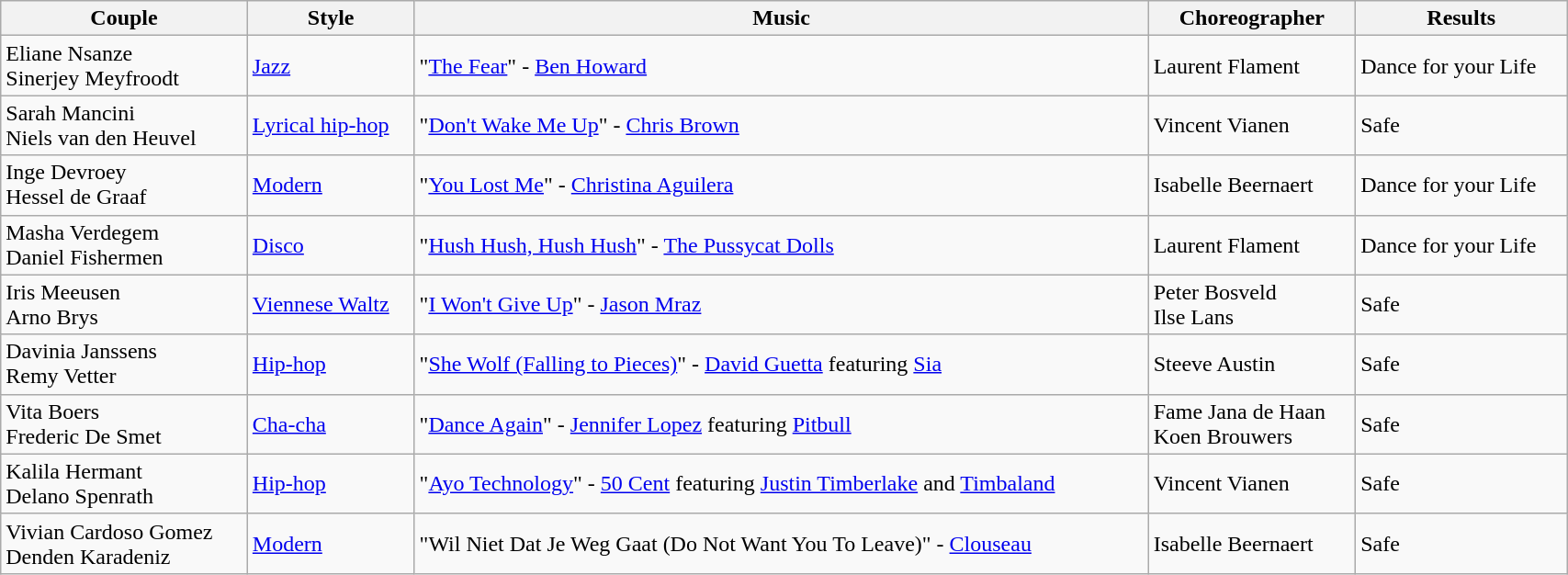<table class="wikitable" style="width:90%;">
<tr>
<th>Couple</th>
<th>Style</th>
<th>Music</th>
<th>Choreographer</th>
<th>Results</th>
</tr>
<tr>
<td>Eliane Nsanze <br> Sinerjey Meyfroodt</td>
<td><a href='#'>Jazz</a></td>
<td>"<a href='#'>The Fear</a>" - <a href='#'>Ben Howard</a></td>
<td>Laurent Flament</td>
<td>Dance for your Life</td>
</tr>
<tr>
<td>Sarah Mancini <br> Niels van den Heuvel</td>
<td><a href='#'>Lyrical hip-hop</a></td>
<td>"<a href='#'>Don't Wake Me Up</a>" - <a href='#'>Chris Brown</a></td>
<td>Vincent Vianen</td>
<td>Safe</td>
</tr>
<tr>
<td>Inge Devroey <br> Hessel de Graaf</td>
<td><a href='#'>Modern</a></td>
<td>"<a href='#'>You Lost Me</a>" - <a href='#'>Christina Aguilera</a></td>
<td>Isabelle Beernaert</td>
<td>Dance for your Life</td>
</tr>
<tr>
<td>Masha Verdegem <br> Daniel Fishermen</td>
<td><a href='#'>Disco</a></td>
<td>"<a href='#'>Hush Hush, Hush Hush</a>" - <a href='#'>The Pussycat Dolls</a></td>
<td>Laurent Flament</td>
<td>Dance for your Life</td>
</tr>
<tr>
<td>Iris Meeusen <br> Arno Brys</td>
<td><a href='#'>Viennese Waltz</a></td>
<td>"<a href='#'>I Won't Give Up</a>" - <a href='#'>Jason Mraz</a></td>
<td>Peter Bosveld <br> Ilse Lans</td>
<td>Safe</td>
</tr>
<tr>
<td>Davinia Janssens <br> Remy Vetter</td>
<td><a href='#'>Hip-hop</a></td>
<td>"<a href='#'>She Wolf (Falling to Pieces)</a>" - <a href='#'>David Guetta</a> featuring <a href='#'>Sia</a></td>
<td>Steeve Austin</td>
<td>Safe</td>
</tr>
<tr>
<td>Vita Boers <br> Frederic De Smet</td>
<td><a href='#'>Cha-cha</a></td>
<td>"<a href='#'>Dance Again</a>" - <a href='#'>Jennifer Lopez</a> featuring <a href='#'>Pitbull</a></td>
<td>Fame Jana de Haan <br> Koen Brouwers</td>
<td>Safe</td>
</tr>
<tr>
<td>Kalila Hermant <br> Delano Spenrath</td>
<td><a href='#'>Hip-hop</a></td>
<td>"<a href='#'>Ayo Technology</a>" - <a href='#'>50 Cent</a> featuring <a href='#'>Justin Timberlake</a> and <a href='#'>Timbaland</a></td>
<td>Vincent Vianen</td>
<td>Safe</td>
</tr>
<tr>
<td>Vivian Cardoso Gomez <br> Denden Karadeniz</td>
<td><a href='#'>Modern</a></td>
<td>"Wil Niet Dat Je Weg Gaat (Do Not Want You To Leave)" - <a href='#'>Clouseau</a></td>
<td>Isabelle Beernaert</td>
<td>Safe</td>
</tr>
</table>
